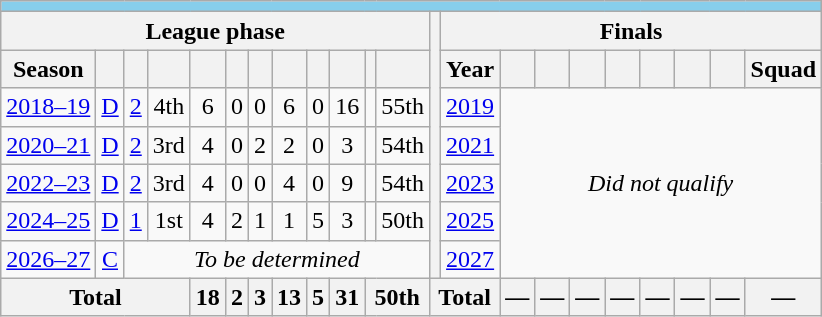<table class="wikitable" style="text-align: center;">
<tr>
<th colspan=22 style=background:#87CEEB;color:black></th>
</tr>
<tr>
<th colspan="12">League phase</th>
<th rowspan="7"></th>
<th colspan="9">Finals</th>
</tr>
<tr>
<th>Season</th>
<th></th>
<th></th>
<th></th>
<th></th>
<th></th>
<th></th>
<th></th>
<th></th>
<th></th>
<th></th>
<th></th>
<th>Year</th>
<th></th>
<th></th>
<th></th>
<th></th>
<th></th>
<th></th>
<th></th>
<th>Squad</th>
</tr>
<tr>
<td><a href='#'>2018–19</a></td>
<td><a href='#'>D</a></td>
<td><a href='#'>2</a></td>
<td>4th</td>
<td>6</td>
<td>0</td>
<td>0</td>
<td>6</td>
<td>0</td>
<td>16</td>
<td></td>
<td>55th</td>
<td> <a href='#'>2019</a></td>
<td colspan="8" rowspan="5"><em>Did not qualify</em></td>
</tr>
<tr>
<td><a href='#'>2020–21</a></td>
<td><a href='#'>D</a></td>
<td><a href='#'>2</a></td>
<td>3rd</td>
<td>4</td>
<td>0</td>
<td>2</td>
<td>2</td>
<td>0</td>
<td>3</td>
<td></td>
<td>54th</td>
<td> <a href='#'>2021</a></td>
</tr>
<tr>
<td><a href='#'>2022–23</a></td>
<td><a href='#'>D</a></td>
<td><a href='#'>2</a></td>
<td>3rd</td>
<td>4</td>
<td>0</td>
<td>0</td>
<td>4</td>
<td>0</td>
<td>9</td>
<td></td>
<td>54th</td>
<td> <a href='#'>2023</a></td>
</tr>
<tr>
<td><a href='#'>2024–25</a></td>
<td><a href='#'>D</a></td>
<td><a href='#'>1</a></td>
<td>1st</td>
<td>4</td>
<td>2</td>
<td>1</td>
<td>1</td>
<td>5</td>
<td>3</td>
<td></td>
<td>50th</td>
<td> <a href='#'>2025</a></td>
</tr>
<tr>
<td><a href='#'>2026–27</a></td>
<td><a href='#'>C</a></td>
<td colspan="10"><em>To be determined</em></td>
<td> <a href='#'>2027</a></td>
</tr>
<tr>
<th colspan=4>Total</th>
<th>18</th>
<th>2</th>
<th>3</th>
<th>13</th>
<th>5</th>
<th>31</th>
<th colspan=2>50th</th>
<th colspan="2">Total</th>
<th>—</th>
<th>—</th>
<th>—</th>
<th>—</th>
<th>—</th>
<th>—</th>
<th>—</th>
<th>—</th>
</tr>
</table>
